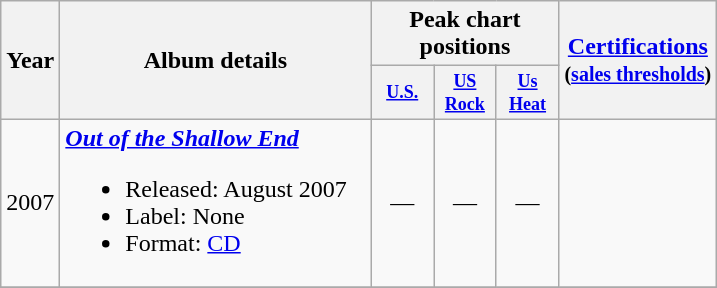<table class="wikitable">
<tr>
<th rowspan="2">Year</th>
<th rowspan="2" width="200">Album details</th>
<th colspan="3">Peak chart positions</th>
<th rowspan="2"><a href='#'>Certifications</a><br><small>(<a href='#'>sales thresholds</a>)</small></th>
</tr>
<tr>
<th style="width:3em;font-size:75%"><a href='#'>U.S.</a></th>
<th style="width:3em;font-size:75%"><a href='#'>US Rock</a></th>
<th style="width:3em;font-size:75%"><a href='#'>Us Heat</a></th>
</tr>
<tr>
<td>2007</td>
<td align="left"><strong><em><a href='#'>Out of the Shallow End</a></em></strong><br><ul><li>Released: August 2007</li><li>Label: None</li><li>Format: <a href='#'>CD</a></li></ul></td>
<td align="center">—</td>
<td align="center">—</td>
<td align="center">—</td>
<td></td>
</tr>
<tr>
</tr>
</table>
